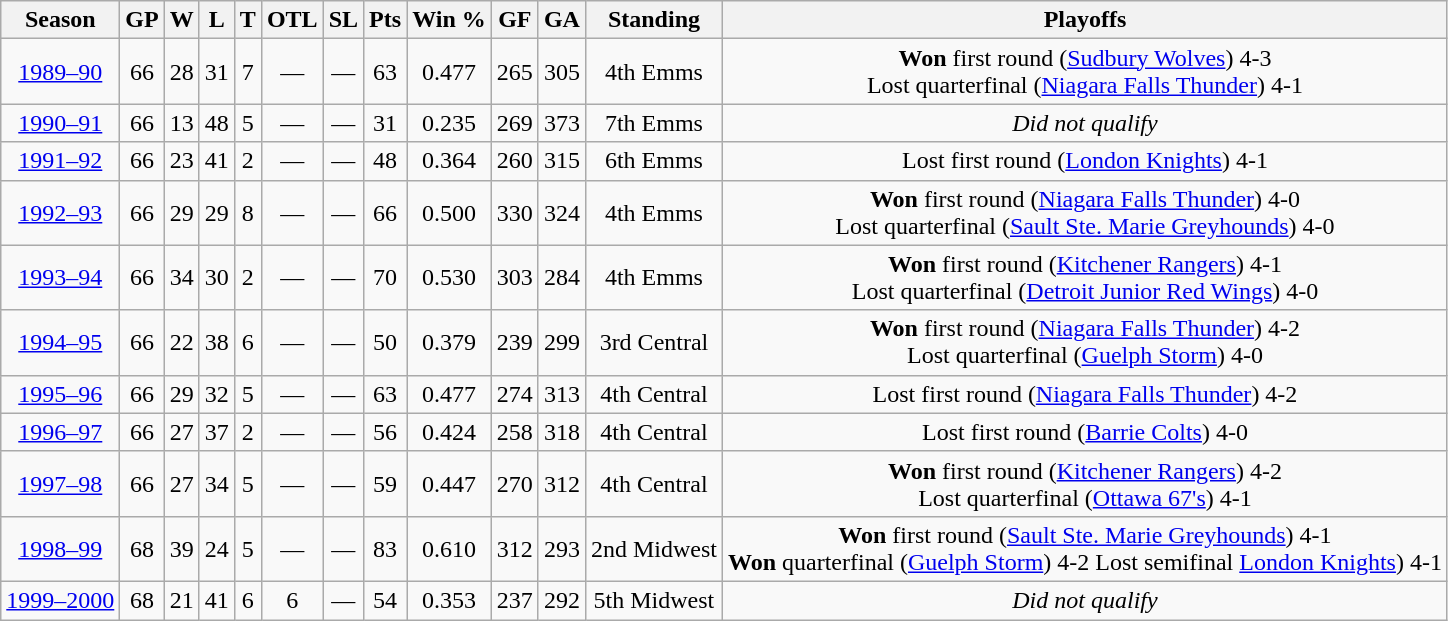<table class="wikitable">
<tr>
<th>Season</th>
<th>GP</th>
<th>W</th>
<th>L</th>
<th>T</th>
<th>OTL</th>
<th>SL</th>
<th>Pts</th>
<th>Win %</th>
<th>GF</th>
<th>GA</th>
<th>Standing</th>
<th>Playoffs</th>
</tr>
<tr align="center">
<td><a href='#'>1989–90</a></td>
<td>66</td>
<td>28</td>
<td>31</td>
<td>7</td>
<td>—</td>
<td>—</td>
<td>63</td>
<td>0.477</td>
<td>265</td>
<td>305</td>
<td>4th Emms</td>
<td><strong>Won</strong> first round (<a href='#'>Sudbury Wolves</a>) 4-3<br>Lost quarterfinal (<a href='#'>Niagara Falls Thunder</a>) 4-1</td>
</tr>
<tr align="center">
<td><a href='#'>1990–91</a></td>
<td>66</td>
<td>13</td>
<td>48</td>
<td>5</td>
<td>—</td>
<td>—</td>
<td>31</td>
<td>0.235</td>
<td>269</td>
<td>373</td>
<td>7th Emms</td>
<td><em>Did not qualify</em></td>
</tr>
<tr align="center">
<td><a href='#'>1991–92</a></td>
<td>66</td>
<td>23</td>
<td>41</td>
<td>2</td>
<td>—</td>
<td>—</td>
<td>48</td>
<td>0.364</td>
<td>260</td>
<td>315</td>
<td>6th Emms</td>
<td>Lost first round (<a href='#'>London Knights</a>) 4-1</td>
</tr>
<tr align="center">
<td><a href='#'>1992–93</a></td>
<td>66</td>
<td>29</td>
<td>29</td>
<td>8</td>
<td>—</td>
<td>—</td>
<td>66</td>
<td>0.500</td>
<td>330</td>
<td>324</td>
<td>4th Emms</td>
<td><strong>Won</strong> first round (<a href='#'>Niagara Falls Thunder</a>) 4-0<br>Lost quarterfinal (<a href='#'>Sault Ste. Marie Greyhounds</a>) 4-0</td>
</tr>
<tr align="center">
<td><a href='#'>1993–94</a></td>
<td>66</td>
<td>34</td>
<td>30</td>
<td>2</td>
<td>—</td>
<td>—</td>
<td>70</td>
<td>0.530</td>
<td>303</td>
<td>284</td>
<td>4th Emms</td>
<td><strong>Won</strong> first round (<a href='#'>Kitchener Rangers</a>) 4-1<br>Lost quarterfinal (<a href='#'>Detroit Junior Red Wings</a>) 4-0</td>
</tr>
<tr align="center">
<td><a href='#'>1994–95</a></td>
<td>66</td>
<td>22</td>
<td>38</td>
<td>6</td>
<td>—</td>
<td>—</td>
<td>50</td>
<td>0.379</td>
<td>239</td>
<td>299</td>
<td>3rd Central</td>
<td><strong>Won</strong> first round (<a href='#'>Niagara Falls Thunder</a>) 4-2<br>Lost quarterfinal (<a href='#'>Guelph Storm</a>) 4-0</td>
</tr>
<tr align="center">
<td><a href='#'>1995–96</a></td>
<td>66</td>
<td>29</td>
<td>32</td>
<td>5</td>
<td>—</td>
<td>—</td>
<td>63</td>
<td>0.477</td>
<td>274</td>
<td>313</td>
<td>4th Central</td>
<td>Lost first round (<a href='#'>Niagara Falls Thunder</a>) 4-2</td>
</tr>
<tr align="center">
<td><a href='#'>1996–97</a></td>
<td>66</td>
<td>27</td>
<td>37</td>
<td>2</td>
<td>—</td>
<td>—</td>
<td>56</td>
<td>0.424</td>
<td>258</td>
<td>318</td>
<td>4th Central</td>
<td>Lost first round (<a href='#'>Barrie Colts</a>) 4-0</td>
</tr>
<tr align="center">
<td><a href='#'>1997–98</a></td>
<td>66</td>
<td>27</td>
<td>34</td>
<td>5</td>
<td>—</td>
<td>—</td>
<td>59</td>
<td>0.447</td>
<td>270</td>
<td>312</td>
<td>4th Central</td>
<td><strong>Won</strong> first round (<a href='#'>Kitchener Rangers</a>) 4-2<br>Lost quarterfinal (<a href='#'>Ottawa 67's</a>) 4-1</td>
</tr>
<tr align="center">
<td><a href='#'>1998–99</a></td>
<td>68</td>
<td>39</td>
<td>24</td>
<td>5</td>
<td>—</td>
<td>—</td>
<td>83</td>
<td>0.610</td>
<td>312</td>
<td>293</td>
<td>2nd Midwest</td>
<td><strong>Won</strong> first round (<a href='#'>Sault Ste. Marie Greyhounds</a>) 4-1<br><strong>Won</strong> quarterfinal (<a href='#'>Guelph Storm</a>) 4-2
Lost semifinal <a href='#'>London Knights</a>) 4-1</td>
</tr>
<tr align="center">
<td><a href='#'>1999–2000</a></td>
<td>68</td>
<td>21</td>
<td>41</td>
<td>6</td>
<td>6</td>
<td>—</td>
<td>54</td>
<td>0.353</td>
<td>237</td>
<td>292</td>
<td>5th Midwest</td>
<td><em>Did not qualify</em></td>
</tr>
</table>
